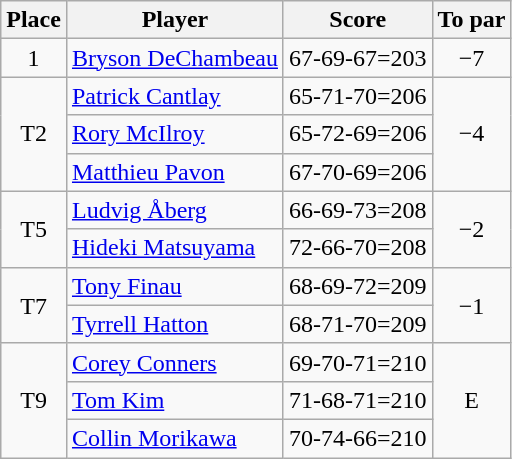<table class="wikitable">
<tr>
<th>Place</th>
<th>Player</th>
<th>Score</th>
<th>To par</th>
</tr>
<tr>
<td align=center>1</td>
<td> <a href='#'>Bryson DeChambeau</a></td>
<td>67-69-67=203</td>
<td align=center>−7</td>
</tr>
<tr>
<td rowspan=3 align=center>T2</td>
<td> <a href='#'>Patrick Cantlay</a></td>
<td>65-71-70=206</td>
<td rowspan=3  align=center>−4</td>
</tr>
<tr>
<td> <a href='#'>Rory McIlroy</a></td>
<td>65-72-69=206</td>
</tr>
<tr>
<td> <a href='#'>Matthieu Pavon</a></td>
<td>67-70-69=206</td>
</tr>
<tr>
<td rowspan=2 align=center>T5</td>
<td> <a href='#'>Ludvig Åberg</a></td>
<td>66-69-73=208</td>
<td rowspan=2  align=center>−2</td>
</tr>
<tr>
<td> <a href='#'>Hideki Matsuyama</a></td>
<td>72-66-70=208</td>
</tr>
<tr>
<td rowspan=2 align=center>T7</td>
<td> <a href='#'>Tony Finau</a></td>
<td>68-69-72=209</td>
<td rowspan=2  align=center>−1</td>
</tr>
<tr>
<td> <a href='#'>Tyrrell Hatton</a></td>
<td>68-71-70=209</td>
</tr>
<tr>
<td rowspan=3 align=center>T9</td>
<td> <a href='#'>Corey Conners</a></td>
<td>69-70-71=210</td>
<td rowspan=3  align=center>E</td>
</tr>
<tr>
<td> <a href='#'>Tom Kim</a></td>
<td>71-68-71=210</td>
</tr>
<tr>
<td> <a href='#'>Collin Morikawa</a></td>
<td>70-74-66=210</td>
</tr>
</table>
